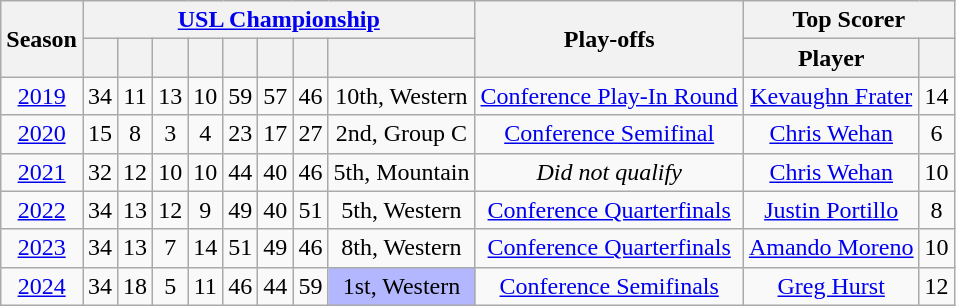<table class="wikitable" style="text-align: center">
<tr>
<th rowspan="2" scope="col">Season</th>
<th colspan="8" class="unsortable"><a href='#'>USL Championship</a></th>
<th rowspan="2" scope="col" class="unsortable">Play-offs</th>
<th colspan="2" scope="col" class="unsortable">Top Scorer </th>
</tr>
<tr>
<th></th>
<th></th>
<th></th>
<th></th>
<th></th>
<th></th>
<th></th>
<th></th>
<th class="unsortable">Player</th>
<th class="unsortable"></th>
</tr>
<tr>
<td><a href='#'>2019</a></td>
<td>34</td>
<td>11</td>
<td>13</td>
<td>10</td>
<td>59</td>
<td>57</td>
<td>46</td>
<td>10th, Western</td>
<td><a href='#'>Conference Play-In Round</a></td>
<td> <a href='#'>Kevaughn Frater</a></td>
<td>14</td>
</tr>
<tr>
<td><a href='#'>2020</a></td>
<td>15</td>
<td>8</td>
<td>3</td>
<td>4</td>
<td>23</td>
<td>17</td>
<td>27</td>
<td>2nd, Group C </td>
<td><a href='#'>Conference Semifinal</a></td>
<td> <a href='#'>Chris Wehan</a></td>
<td>6</td>
</tr>
<tr>
<td><a href='#'>2021</a></td>
<td>32</td>
<td>12</td>
<td>10</td>
<td>10</td>
<td>44</td>
<td>40</td>
<td>46</td>
<td>5th, Mountain</td>
<td><em>Did not qualify</em></td>
<td> <a href='#'>Chris Wehan</a></td>
<td>10</td>
</tr>
<tr>
<td><a href='#'>2022</a></td>
<td>34</td>
<td>13</td>
<td>12</td>
<td>9</td>
<td>49</td>
<td>40</td>
<td>51</td>
<td>5th, Western</td>
<td><a href='#'>Conference Quarterfinals</a></td>
<td> <a href='#'>Justin Portillo</a></td>
<td>8</td>
</tr>
<tr>
<td><a href='#'>2023</a></td>
<td>34</td>
<td>13</td>
<td>7</td>
<td>14</td>
<td>51</td>
<td>49</td>
<td>46</td>
<td>8th, Western</td>
<td><a href='#'>Conference Quarterfinals</a></td>
<td> <a href='#'>Amando Moreno</a></td>
<td>10</td>
</tr>
<tr>
<td><a href='#'>2024</a></td>
<td>34</td>
<td>18</td>
<td>5</td>
<td>11</td>
<td>46</td>
<td>44</td>
<td>59</td>
<td bgcolor="B3B7FF">1st, Western</td>
<td><a href='#'>Conference Semifinals</a></td>
<td> <a href='#'>Greg Hurst</a></td>
<td>12</td>
</tr>
</table>
